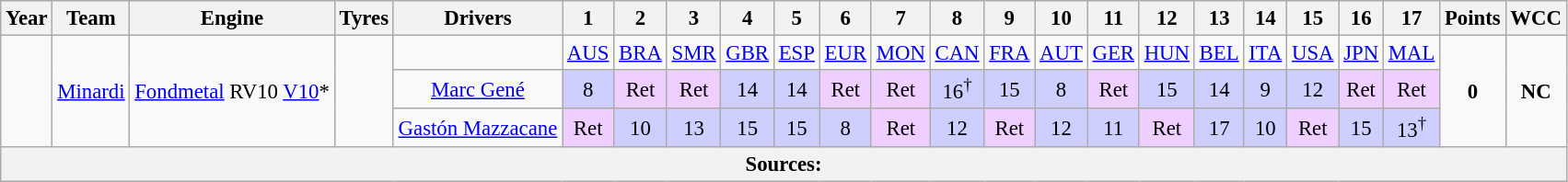<table class="wikitable" style="text-align:center; font-size:95%">
<tr>
<th>Year</th>
<th>Team</th>
<th>Engine</th>
<th>Tyres</th>
<th>Drivers</th>
<th>1</th>
<th>2</th>
<th>3</th>
<th>4</th>
<th>5</th>
<th>6</th>
<th>7</th>
<th>8</th>
<th>9</th>
<th>10</th>
<th>11</th>
<th>12</th>
<th>13</th>
<th>14</th>
<th>15</th>
<th>16</th>
<th>17</th>
<th>Points</th>
<th>WCC</th>
</tr>
<tr>
<td rowspan="3"></td>
<td rowspan="3"><a href='#'>Minardi</a></td>
<td rowspan="3"><a href='#'>Fondmetal</a> RV10 <a href='#'>V10</a>*</td>
<td rowspan="3"></td>
<td></td>
<td><a href='#'>AUS</a></td>
<td><a href='#'>BRA</a></td>
<td><a href='#'>SMR</a></td>
<td><a href='#'>GBR</a></td>
<td><a href='#'>ESP</a></td>
<td><a href='#'>EUR</a></td>
<td><a href='#'>MON</a></td>
<td><a href='#'>CAN</a></td>
<td><a href='#'>FRA</a></td>
<td><a href='#'>AUT</a></td>
<td><a href='#'>GER</a></td>
<td><a href='#'>HUN</a></td>
<td><a href='#'>BEL</a></td>
<td><a href='#'>ITA</a></td>
<td><a href='#'>USA</a></td>
<td><a href='#'>JPN</a></td>
<td><a href='#'>MAL</a></td>
<td rowspan="3"><strong>0</strong></td>
<td rowspan="3"><strong>NC</strong></td>
</tr>
<tr>
<td> <a href='#'>Marc Gené</a></td>
<td style="background:#CFCFFF;">8</td>
<td style="background:#EFCFFF;">Ret</td>
<td style="background:#EFCFFF;">Ret</td>
<td style="background:#CFCFFF;">14</td>
<td style="background:#CFCFFF;">14</td>
<td style="background:#EFCFFF;">Ret</td>
<td style="background:#EFCFFF;">Ret</td>
<td style="background:#CFCFFF;">16<sup>†</sup></td>
<td style="background:#CFCFFF;">15</td>
<td style="background:#CFCFFF;">8</td>
<td style="background:#EFCFFF;">Ret</td>
<td style="background:#CFCFFF;">15</td>
<td style="background:#CFCFFF;">14</td>
<td style="background:#CFCFFF;">9</td>
<td style="background:#CFCFFF;">12</td>
<td style="background:#EFCFFF;">Ret</td>
<td style="background:#EFCFFF;">Ret</td>
</tr>
<tr>
<td> <a href='#'>Gastón Mazzacane</a></td>
<td style="background:#EFCFFF;">Ret</td>
<td style="background:#CFCFFF;">10</td>
<td style="background:#CFCFFF;">13</td>
<td style="background:#CFCFFF;">15</td>
<td style="background:#CFCFFF;">15</td>
<td style="background:#CFCFFF;">8</td>
<td style="background:#EFCFFF;">Ret</td>
<td style="background:#CFCFFF;">12</td>
<td style="background:#EFCFFF;">Ret</td>
<td style="background:#CFCFFF;">12</td>
<td style="background:#CFCFFF;">11</td>
<td style="background:#EFCFFF;">Ret</td>
<td style="background:#CFCFFF;">17</td>
<td style="background:#CFCFFF;">10</td>
<td style="background:#EFCFFF;">Ret</td>
<td style="background:#CFCFFF;">15</td>
<td style="background:#CFCFFF;">13<sup>†</sup></td>
</tr>
<tr>
<th colspan="24">Sources:</th>
</tr>
</table>
